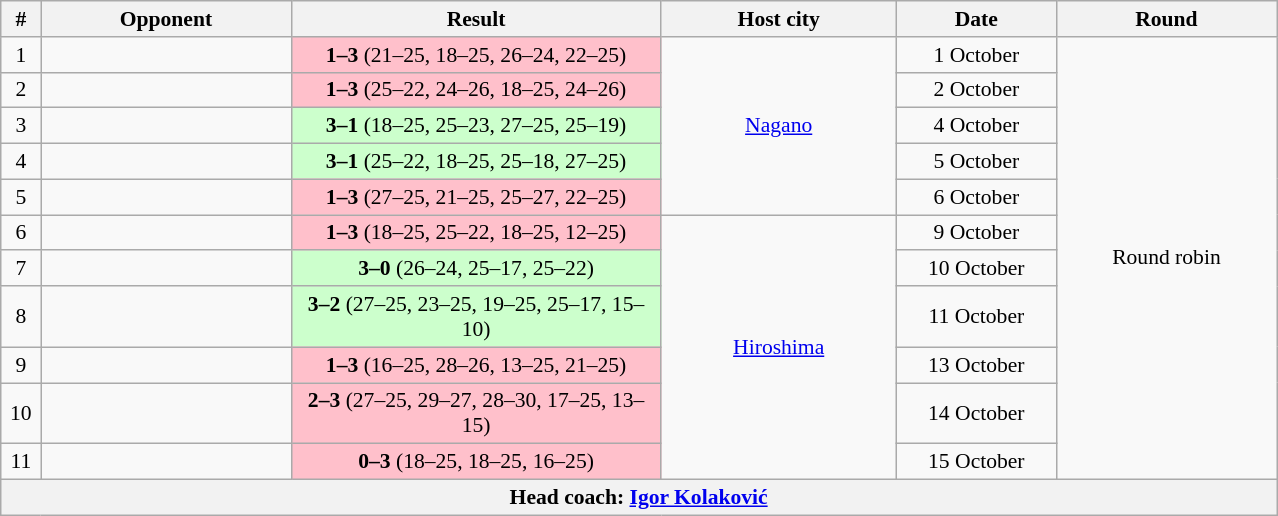<table class="wikitable" style="text-align: center;font-size:90%;">
<tr>
<th width=20>#</th>
<th width=160>Opponent</th>
<th width=240>Result</th>
<th width=150>Host city</th>
<th width=100>Date</th>
<th width=140>Round</th>
</tr>
<tr>
<td>1</td>
<td align=left></td>
<td bgcolor=pink><strong>1–3</strong> (21–25, 18–25, 26–24, 22–25)</td>
<td rowspan=5> <a href='#'>Nagano</a></td>
<td>1 October</td>
<td rowspan=11>Round robin</td>
</tr>
<tr>
<td>2</td>
<td align=left></td>
<td bgcolor=pink><strong>1–3</strong> (25–22, 24–26, 18–25, 24–26)</td>
<td>2 October</td>
</tr>
<tr>
<td>3</td>
<td align=left></td>
<td bgcolor=ccffcc><strong>3–1</strong> (18–25, 25–23, 27–25, 25–19)</td>
<td>4 October</td>
</tr>
<tr>
<td>4</td>
<td align=left></td>
<td bgcolor=ccffcc><strong>3–1</strong> (25–22, 18–25, 25–18, 27–25)</td>
<td>5 October</td>
</tr>
<tr>
<td>5</td>
<td align=left></td>
<td bgcolor=pink><strong>1–3</strong> (27–25, 21–25, 25–27, 22–25)</td>
<td>6 October</td>
</tr>
<tr>
<td>6</td>
<td align=left></td>
<td bgcolor=pink><strong>1–3</strong> (18–25, 25–22, 18–25, 12–25)</td>
<td rowspan=6> <a href='#'>Hiroshima</a></td>
<td>9 October</td>
</tr>
<tr>
<td>7</td>
<td align=left></td>
<td bgcolor=ccffcc><strong>3–0</strong> (26–24, 25–17, 25–22)</td>
<td>10 October</td>
</tr>
<tr>
<td>8</td>
<td align=left></td>
<td bgcolor=ccffcc><strong>3–2</strong> (27–25, 23–25, 19–25, 25–17, 15–10)</td>
<td>11 October</td>
</tr>
<tr>
<td>9</td>
<td align=left></td>
<td bgcolor=pink><strong>1–3</strong> (16–25, 28–26, 13–25, 21–25)</td>
<td>13 October</td>
</tr>
<tr>
<td>10</td>
<td align=left></td>
<td bgcolor=pink><strong>2–3</strong> (27–25, 29–27, 28–30, 17–25, 13–15)</td>
<td>14 October</td>
</tr>
<tr>
<td>11</td>
<td align=left></td>
<td bgcolor=pink><strong>0–3</strong> (18–25, 18–25, 16–25)</td>
<td>15 October</td>
</tr>
<tr>
<th colspan=6>Head coach:  <a href='#'>Igor Kolaković</a></th>
</tr>
</table>
